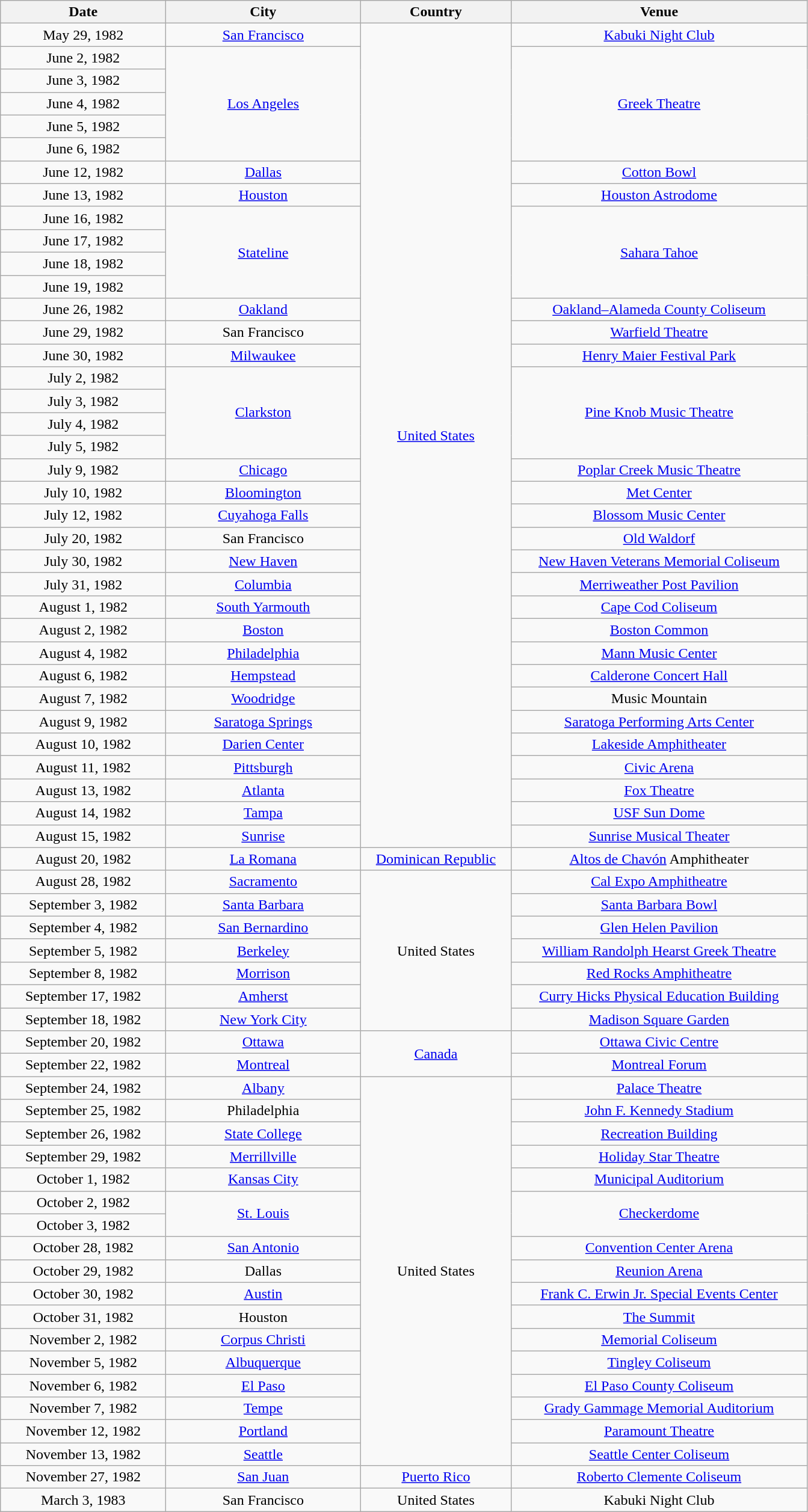<table class="wikitable sortable plainrowheaders" style="text-align:center;">
<tr>
<th scope="col" style="width:11em;">Date</th>
<th scope="col" style="width:13em;">City</th>
<th scope="col" style="width:10em;">Country</th>
<th scope="col" style="width:20em;">Venue</th>
</tr>
<tr>
<td>May 29, 1982</td>
<td><a href='#'>San Francisco</a></td>
<td rowspan="36"><a href='#'>United States</a></td>
<td><a href='#'>Kabuki Night Club</a></td>
</tr>
<tr>
<td>June 2, 1982</td>
<td rowspan="5"><a href='#'>Los Angeles</a></td>
<td rowspan="5"><a href='#'>Greek Theatre</a></td>
</tr>
<tr>
<td>June 3, 1982</td>
</tr>
<tr>
<td>June 4, 1982</td>
</tr>
<tr>
<td>June 5, 1982</td>
</tr>
<tr>
<td>June 6, 1982</td>
</tr>
<tr>
<td>June 12, 1982</td>
<td><a href='#'>Dallas</a></td>
<td><a href='#'>Cotton Bowl</a></td>
</tr>
<tr>
<td>June 13, 1982</td>
<td><a href='#'>Houston</a></td>
<td><a href='#'>Houston Astrodome</a></td>
</tr>
<tr>
<td>June 16, 1982</td>
<td rowspan="4"><a href='#'>Stateline</a></td>
<td rowspan="4"><a href='#'>Sahara Tahoe</a></td>
</tr>
<tr>
<td>June 17, 1982</td>
</tr>
<tr>
<td>June 18, 1982</td>
</tr>
<tr>
<td>June 19, 1982</td>
</tr>
<tr>
<td>June 26, 1982</td>
<td><a href='#'>Oakland</a></td>
<td><a href='#'>Oakland–Alameda County Coliseum</a></td>
</tr>
<tr>
<td>June 29, 1982</td>
<td>San Francisco</td>
<td><a href='#'>Warfield Theatre</a></td>
</tr>
<tr>
<td>June 30, 1982</td>
<td><a href='#'>Milwaukee</a></td>
<td><a href='#'>Henry Maier Festival Park</a></td>
</tr>
<tr>
<td>July 2, 1982</td>
<td rowspan="4"><a href='#'>Clarkston</a></td>
<td rowspan="4"><a href='#'>Pine Knob Music Theatre</a></td>
</tr>
<tr>
<td>July 3, 1982</td>
</tr>
<tr>
<td>July 4, 1982</td>
</tr>
<tr>
<td>July 5, 1982</td>
</tr>
<tr>
<td>July 9, 1982</td>
<td><a href='#'>Chicago</a></td>
<td><a href='#'>Poplar Creek Music Theatre</a></td>
</tr>
<tr>
<td>July 10, 1982</td>
<td><a href='#'>Bloomington</a></td>
<td><a href='#'>Met Center</a></td>
</tr>
<tr>
<td>July 12, 1982</td>
<td><a href='#'>Cuyahoga Falls</a></td>
<td><a href='#'>Blossom Music Center</a></td>
</tr>
<tr>
<td>July 20, 1982</td>
<td>San Francisco</td>
<td><a href='#'>Old Waldorf</a></td>
</tr>
<tr>
<td>July 30, 1982</td>
<td><a href='#'>New Haven</a></td>
<td><a href='#'>New Haven Veterans Memorial Coliseum</a></td>
</tr>
<tr>
<td>July 31, 1982</td>
<td><a href='#'>Columbia</a></td>
<td><a href='#'>Merriweather Post Pavilion</a></td>
</tr>
<tr>
<td>August 1, 1982</td>
<td><a href='#'>South Yarmouth</a></td>
<td><a href='#'>Cape Cod Coliseum</a></td>
</tr>
<tr>
<td>August 2, 1982</td>
<td><a href='#'>Boston</a></td>
<td><a href='#'>Boston Common</a></td>
</tr>
<tr>
<td>August 4, 1982</td>
<td><a href='#'>Philadelphia</a></td>
<td><a href='#'>Mann Music Center</a></td>
</tr>
<tr>
<td>August 6, 1982</td>
<td><a href='#'>Hempstead</a></td>
<td><a href='#'>Calderone Concert Hall</a></td>
</tr>
<tr>
<td>August 7, 1982</td>
<td><a href='#'>Woodridge</a></td>
<td>Music Mountain</td>
</tr>
<tr>
<td>August 9, 1982</td>
<td><a href='#'>Saratoga Springs</a></td>
<td><a href='#'>Saratoga Performing Arts Center</a></td>
</tr>
<tr>
<td>August 10, 1982</td>
<td><a href='#'>Darien Center</a></td>
<td><a href='#'>Lakeside Amphitheater</a></td>
</tr>
<tr>
<td>August 11, 1982</td>
<td><a href='#'>Pittsburgh</a></td>
<td><a href='#'>Civic Arena</a></td>
</tr>
<tr>
<td>August 13, 1982</td>
<td><a href='#'>Atlanta</a></td>
<td><a href='#'>Fox Theatre</a></td>
</tr>
<tr>
<td>August 14, 1982</td>
<td><a href='#'>Tampa</a></td>
<td><a href='#'>USF Sun Dome</a></td>
</tr>
<tr>
<td>August 15, 1982</td>
<td><a href='#'>Sunrise</a></td>
<td><a href='#'>Sunrise Musical Theater</a></td>
</tr>
<tr>
<td>August 20, 1982</td>
<td><a href='#'>La Romana</a></td>
<td><a href='#'>Dominican Republic</a></td>
<td><a href='#'>Altos de Chavón</a> Amphitheater</td>
</tr>
<tr>
<td>August 28, 1982</td>
<td><a href='#'>Sacramento</a></td>
<td rowspan="7">United States</td>
<td><a href='#'>Cal Expo Amphitheatre</a></td>
</tr>
<tr>
<td>September 3, 1982</td>
<td><a href='#'>Santa Barbara</a></td>
<td><a href='#'>Santa Barbara Bowl</a></td>
</tr>
<tr>
<td>September 4, 1982</td>
<td><a href='#'>San Bernardino</a></td>
<td><a href='#'>Glen Helen Pavilion</a></td>
</tr>
<tr>
<td>September 5, 1982</td>
<td><a href='#'>Berkeley</a></td>
<td><a href='#'>William Randolph Hearst Greek Theatre</a></td>
</tr>
<tr>
<td>September 8, 1982</td>
<td><a href='#'>Morrison</a></td>
<td><a href='#'>Red Rocks Amphitheatre</a></td>
</tr>
<tr>
<td>September 17, 1982</td>
<td><a href='#'>Amherst</a></td>
<td><a href='#'>Curry Hicks Physical Education Building</a></td>
</tr>
<tr>
<td>September 18, 1982</td>
<td><a href='#'>New York City</a></td>
<td><a href='#'>Madison Square Garden</a></td>
</tr>
<tr>
<td>September 20, 1982</td>
<td><a href='#'>Ottawa</a></td>
<td rowspan="2"><a href='#'>Canada</a></td>
<td><a href='#'>Ottawa Civic Centre</a></td>
</tr>
<tr>
<td>September 22, 1982</td>
<td><a href='#'>Montreal</a></td>
<td><a href='#'>Montreal Forum</a></td>
</tr>
<tr>
<td>September 24, 1982</td>
<td><a href='#'>Albany</a></td>
<td rowspan="17">United States</td>
<td><a href='#'>Palace Theatre</a></td>
</tr>
<tr>
<td>September 25, 1982</td>
<td>Philadelphia</td>
<td><a href='#'>John F. Kennedy Stadium</a></td>
</tr>
<tr>
<td>September 26, 1982</td>
<td><a href='#'>State College</a></td>
<td><a href='#'>Recreation Building</a></td>
</tr>
<tr>
<td>September 29, 1982</td>
<td><a href='#'>Merrillville</a></td>
<td><a href='#'>Holiday Star Theatre</a></td>
</tr>
<tr>
<td>October 1, 1982</td>
<td><a href='#'>Kansas City</a></td>
<td><a href='#'>Municipal Auditorium</a></td>
</tr>
<tr>
<td>October 2, 1982</td>
<td rowspan="2"><a href='#'>St. Louis</a></td>
<td rowspan="2"><a href='#'>Checkerdome</a></td>
</tr>
<tr>
<td>October 3, 1982</td>
</tr>
<tr>
<td>October 28, 1982</td>
<td><a href='#'>San Antonio</a></td>
<td><a href='#'>Convention Center Arena</a></td>
</tr>
<tr>
<td>October 29, 1982</td>
<td>Dallas</td>
<td><a href='#'>Reunion Arena</a></td>
</tr>
<tr>
<td>October 30, 1982</td>
<td><a href='#'>Austin</a></td>
<td><a href='#'>Frank C. Erwin Jr. Special Events Center</a></td>
</tr>
<tr>
<td>October 31, 1982</td>
<td>Houston</td>
<td><a href='#'>The Summit</a></td>
</tr>
<tr>
<td>November 2, 1982</td>
<td><a href='#'>Corpus Christi</a></td>
<td><a href='#'>Memorial Coliseum</a></td>
</tr>
<tr>
<td>November 5, 1982</td>
<td><a href='#'>Albuquerque</a></td>
<td><a href='#'>Tingley Coliseum</a></td>
</tr>
<tr>
<td>November 6, 1982</td>
<td><a href='#'>El Paso</a></td>
<td><a href='#'>El Paso County Coliseum</a></td>
</tr>
<tr>
<td>November 7, 1982</td>
<td><a href='#'>Tempe</a></td>
<td><a href='#'>Grady Gammage Memorial Auditorium</a></td>
</tr>
<tr>
<td>November 12, 1982</td>
<td><a href='#'>Portland</a></td>
<td><a href='#'>Paramount Theatre</a></td>
</tr>
<tr>
<td>November 13, 1982</td>
<td><a href='#'>Seattle</a></td>
<td><a href='#'>Seattle Center Coliseum</a></td>
</tr>
<tr>
<td>November 27, 1982</td>
<td><a href='#'>San Juan</a></td>
<td><a href='#'>Puerto Rico</a></td>
<td><a href='#'>Roberto Clemente Coliseum</a></td>
</tr>
<tr>
<td>March 3, 1983</td>
<td>San Francisco</td>
<td>United States</td>
<td>Kabuki Night Club</td>
</tr>
</table>
